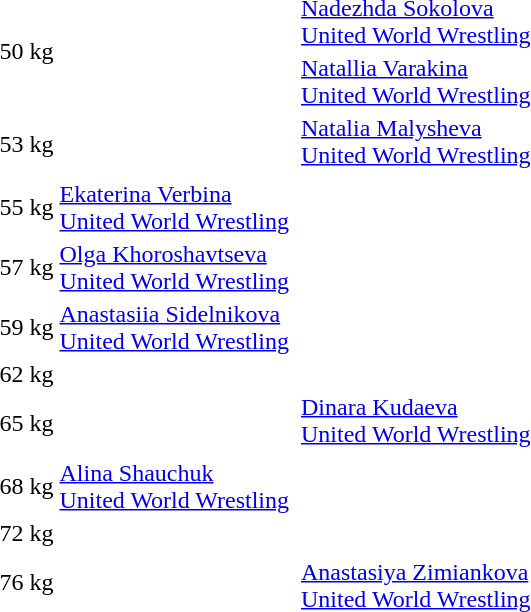<table>
<tr>
<td rowspan=2>50 kg<br></td>
<td rowspan=2></td>
<td rowspan=2></td>
<td><a href='#'>Nadezhda Sokolova</a><br> <a href='#'>United World Wrestling</a></td>
</tr>
<tr>
<td><a href='#'>Natallia Varakina</a><br> <a href='#'>United World Wrestling</a></td>
</tr>
<tr>
<td rowspan=2>53 kg<br></td>
<td rowspan=2></td>
<td rowspan=2></td>
<td><a href='#'>Natalia Malysheva</a><br> <a href='#'>United World Wrestling</a></td>
</tr>
<tr>
<td></td>
</tr>
<tr>
<td rowspan=2>55 kg<br></td>
<td rowspan=2><a href='#'>Ekaterina Verbina</a><br> <a href='#'>United World Wrestling</a></td>
<td rowspan=2></td>
<td></td>
</tr>
<tr>
<td></td>
</tr>
<tr>
<td rowspan=2>57 kg<br></td>
<td rowspan=2><a href='#'>Olga Khoroshavtseva</a><br> <a href='#'>United World Wrestling</a></td>
<td rowspan=2></td>
<td></td>
</tr>
<tr>
<td></td>
</tr>
<tr>
<td rowspan=2>59 kg<br></td>
<td rowspan=2><a href='#'>Anastasiia Sidelnikova</a><br> <a href='#'>United World Wrestling</a></td>
<td rowspan=2></td>
<td></td>
</tr>
<tr>
<td></td>
</tr>
<tr>
<td rowspan=2>62 kg<br></td>
<td rowspan=2></td>
<td rowspan=2></td>
<td></td>
</tr>
<tr>
<td></td>
</tr>
<tr>
<td rowspan=2>65 kg<br></td>
<td rowspan=2></td>
<td rowspan=2></td>
<td><a href='#'>Dinara Kudaeva</a><br> <a href='#'>United World Wrestling</a></td>
</tr>
<tr>
<td></td>
</tr>
<tr>
<td rowspan=2>68 kg<br></td>
<td rowspan=2><a href='#'>Alina Shauchuk</a><br> <a href='#'>United World Wrestling</a></td>
<td rowspan=2></td>
<td></td>
</tr>
<tr>
<td></td>
</tr>
<tr>
<td rowspan=2>72 kg<br></td>
<td rowspan=2></td>
<td rowspan=2></td>
<td></td>
</tr>
<tr>
<td></td>
</tr>
<tr>
<td rowspan=2>76 kg<br></td>
<td rowspan=2></td>
<td rowspan=2></td>
<td></td>
</tr>
<tr>
<td><a href='#'>Anastasiya Zimiankova</a><br> <a href='#'>United World Wrestling</a></td>
</tr>
</table>
